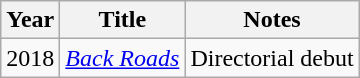<table class="wikitable sortable">
<tr>
<th>Year</th>
<th>Title</th>
<th>Notes</th>
</tr>
<tr>
<td>2018</td>
<td><em><a href='#'>Back Roads</a></em></td>
<td>Directorial debut</td>
</tr>
</table>
